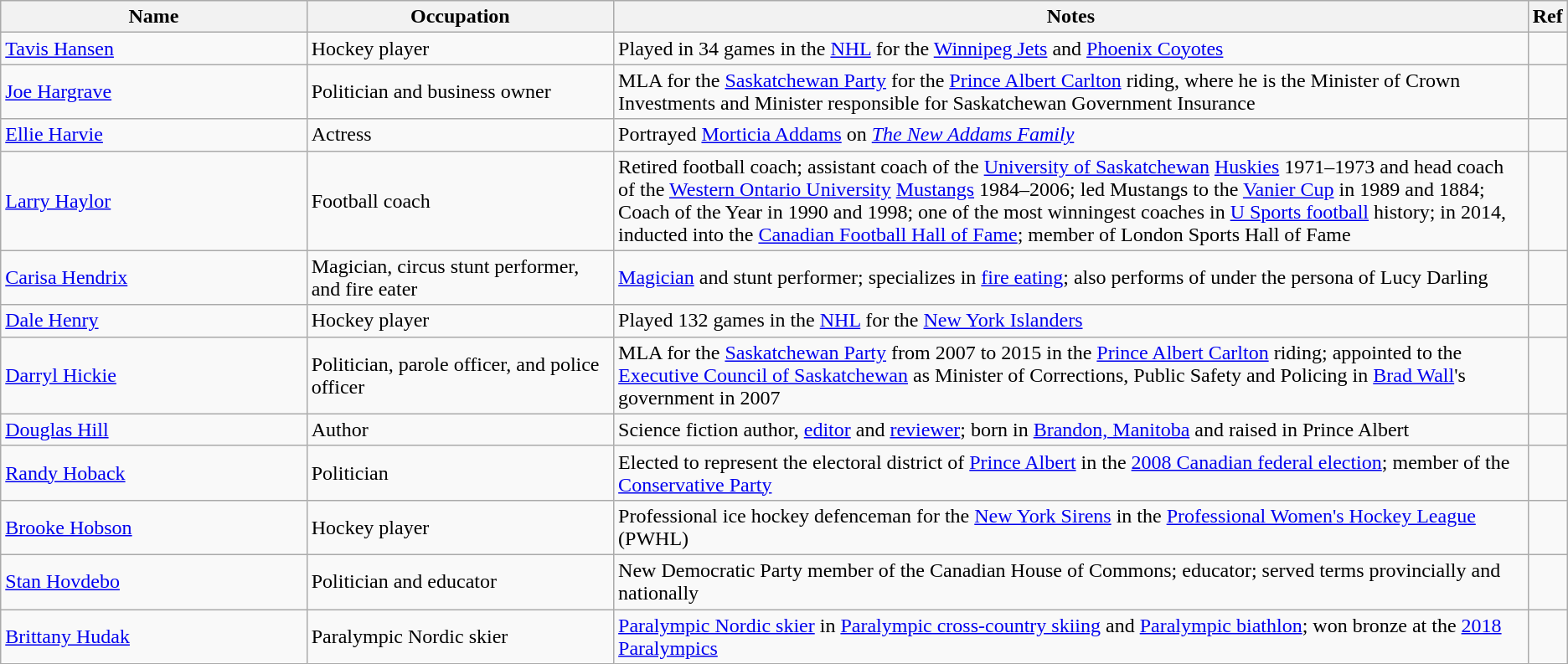<table class="wikitable sortable">
<tr align=left>
<th style="width:20%;">Name</th>
<th style="width:20%;">Occupation</th>
<th style="width:60%;">Notes</th>
<th style="width:20%;">Ref</th>
</tr>
<tr>
<td><a href='#'>Tavis Hansen</a></td>
<td>Hockey player</td>
<td>Played in 34 games in the <a href='#'>NHL</a> for the <a href='#'>Winnipeg Jets</a> and <a href='#'>Phoenix Coyotes</a></td>
<td></td>
</tr>
<tr>
<td><a href='#'>Joe Hargrave</a></td>
<td>Politician and business owner</td>
<td>MLA for the <a href='#'>Saskatchewan Party</a> for the <a href='#'>Prince Albert Carlton</a> riding, where he is the Minister of Crown Investments and Minister responsible for Saskatchewan Government Insurance</td>
<td></td>
</tr>
<tr>
<td><a href='#'>Ellie Harvie</a></td>
<td>Actress</td>
<td>Portrayed <a href='#'>Morticia Addams</a> on <em><a href='#'>The New Addams Family</a></em></td>
<td></td>
</tr>
<tr>
<td><a href='#'>Larry Haylor</a></td>
<td>Football coach</td>
<td>Retired football coach; assistant coach of the <a href='#'>University of Saskatchewan</a> <a href='#'>Huskies</a> 1971–1973 and head coach of the <a href='#'>Western Ontario University</a> <a href='#'>Mustangs</a> 1984–2006; led Mustangs to the <a href='#'>Vanier Cup</a> in 1989 and 1884; Coach of the Year in 1990 and 1998; one of the most winningest coaches in <a href='#'>U Sports football</a> history; in 2014, inducted into the <a href='#'>Canadian Football Hall of Fame</a>; member of London Sports Hall of Fame</td>
<td></td>
</tr>
<tr>
<td><a href='#'>Carisa Hendrix</a></td>
<td>Magician, circus stunt performer, and fire eater</td>
<td><a href='#'>Magician</a> and stunt performer; specializes in <a href='#'>fire eating</a>; also performs of under the persona of Lucy Darling</td>
<td></td>
</tr>
<tr>
<td><a href='#'>Dale Henry</a></td>
<td>Hockey player</td>
<td>Played 132 games in the <a href='#'>NHL</a> for the <a href='#'>New York Islanders</a></td>
<td></td>
</tr>
<tr>
<td><a href='#'>Darryl Hickie</a></td>
<td>Politician, parole officer, and police officer</td>
<td>MLA for the <a href='#'>Saskatchewan Party</a> from 2007 to 2015 in the <a href='#'>Prince Albert Carlton</a> riding; appointed to the <a href='#'>Executive Council of Saskatchewan</a> as Minister of Corrections, Public Safety and Policing in <a href='#'>Brad Wall</a>'s government in 2007</td>
<td></td>
</tr>
<tr>
<td><a href='#'>Douglas Hill</a></td>
<td>Author</td>
<td>Science fiction author, <a href='#'>editor</a> and <a href='#'>reviewer</a>; born in <a href='#'>Brandon, Manitoba</a> and raised in Prince Albert</td>
<td></td>
</tr>
<tr>
<td><a href='#'>Randy Hoback</a></td>
<td>Politician</td>
<td>Elected to represent the electoral district of <a href='#'>Prince Albert</a> in the <a href='#'>2008 Canadian federal election</a>; member of the <a href='#'>Conservative Party</a></td>
<td></td>
</tr>
<tr>
<td><a href='#'>Brooke Hobson</a></td>
<td>Hockey player</td>
<td>Professional ice hockey defenceman for the <a href='#'>New York Sirens</a> in the <a href='#'>Professional Women's Hockey League</a> (PWHL)</td>
<td></td>
</tr>
<tr>
<td><a href='#'>Stan Hovdebo</a></td>
<td>Politician and educator</td>
<td>New Democratic Party member of the Canadian House of Commons; educator; served terms provincially and nationally</td>
<td></td>
</tr>
<tr>
<td><a href='#'>Brittany Hudak</a></td>
<td>Paralympic Nordic skier</td>
<td><a href='#'>Paralympic Nordic skier</a> in <a href='#'>Paralympic cross-country skiing</a> and <a href='#'>Paralympic biathlon</a>; won bronze at the <a href='#'>2018 Paralympics</a></td>
<td></td>
</tr>
</table>
